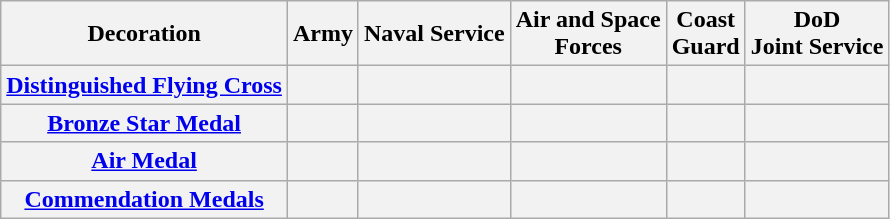<table class="wikitable">
<tr>
<th>Decoration</th>
<th>Army</th>
<th>Naval Service</th>
<th>Air and Space<br>Forces</th>
<th>Coast<br>Guard</th>
<th>DoD<br>Joint Service</th>
</tr>
<tr>
<th><a href='#'>Distinguished Flying Cross</a></th>
<th></th>
<th></th>
<th></th>
<th></th>
<th></th>
</tr>
<tr>
<th><a href='#'>Bronze Star Medal</a></th>
<th></th>
<th></th>
<th></th>
<th></th>
<th></th>
</tr>
<tr>
<th><a href='#'>Air Medal</a></th>
<th></th>
<th></th>
<th></th>
<th></th>
<th></th>
</tr>
<tr>
<th><a href='#'>Commendation Medals</a></th>
<th></th>
<th></th>
<th></th>
<th></th>
<th></th>
</tr>
</table>
